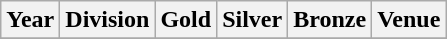<table class="wikitable sortable" style="text-align: left;">
<tr>
<th>Year</th>
<th>Division</th>
<th> Gold</th>
<th> Silver</th>
<th> Bronze</th>
<th>Venue</th>
</tr>
<tr>
</tr>
</table>
